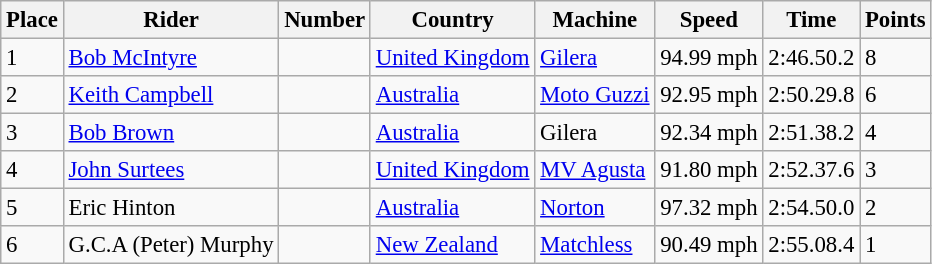<table class="wikitable" style="font-size: 95%;">
<tr>
<th>Place</th>
<th>Rider</th>
<th>Number</th>
<th>Country</th>
<th>Machine</th>
<th>Speed</th>
<th>Time</th>
<th>Points</th>
</tr>
<tr>
<td>1</td>
<td> <a href='#'>Bob McIntyre</a></td>
<td></td>
<td><a href='#'>United Kingdom</a></td>
<td><a href='#'>Gilera</a></td>
<td>94.99 mph</td>
<td>2:46.50.2</td>
<td>8</td>
</tr>
<tr>
<td>2</td>
<td> <a href='#'>Keith Campbell</a></td>
<td></td>
<td><a href='#'>Australia</a></td>
<td><a href='#'>Moto Guzzi</a></td>
<td>92.95 mph</td>
<td>2:50.29.8</td>
<td>6</td>
</tr>
<tr>
<td>3</td>
<td> <a href='#'>Bob Brown</a></td>
<td></td>
<td><a href='#'>Australia</a></td>
<td>Gilera</td>
<td>92.34 mph</td>
<td>2:51.38.2</td>
<td>4</td>
</tr>
<tr>
<td>4</td>
<td> <a href='#'>John Surtees</a></td>
<td></td>
<td><a href='#'>United Kingdom</a></td>
<td><a href='#'>MV Agusta</a></td>
<td>91.80 mph</td>
<td>2:52.37.6</td>
<td>3</td>
</tr>
<tr>
<td>5</td>
<td> Eric Hinton</td>
<td></td>
<td><a href='#'>Australia</a></td>
<td><a href='#'>Norton</a></td>
<td>97.32 mph</td>
<td>2:54.50.0</td>
<td>2</td>
</tr>
<tr>
<td>6</td>
<td> G.C.A (Peter) Murphy</td>
<td></td>
<td><a href='#'>New Zealand</a></td>
<td><a href='#'>Matchless</a></td>
<td>90.49 mph</td>
<td>2:55.08.4</td>
<td>1</td>
</tr>
</table>
